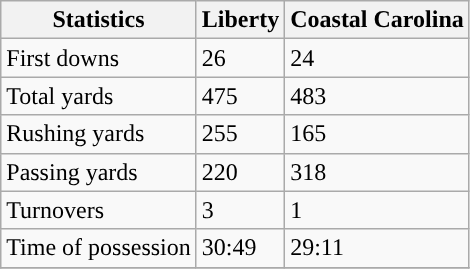<table class="wikitable">
<tr>
<th>Statistics</th>
<th>Liberty</th>
<th>Coastal Carolina</th>
</tr>
<tr>
<td>First downs</td>
<td>26</td>
<td>24</td>
</tr>
<tr>
<td>Total yards</td>
<td>475</td>
<td>483</td>
</tr>
<tr>
<td>Rushing yards</td>
<td>255</td>
<td>165</td>
</tr>
<tr>
<td>Passing yards</td>
<td>220</td>
<td>318</td>
</tr>
<tr>
<td>Turnovers</td>
<td>3</td>
<td>1</td>
</tr>
<tr>
<td>Time of possession</td>
<td>30:49</td>
<td>29:11</td>
</tr>
<tr>
</tr>
</table>
